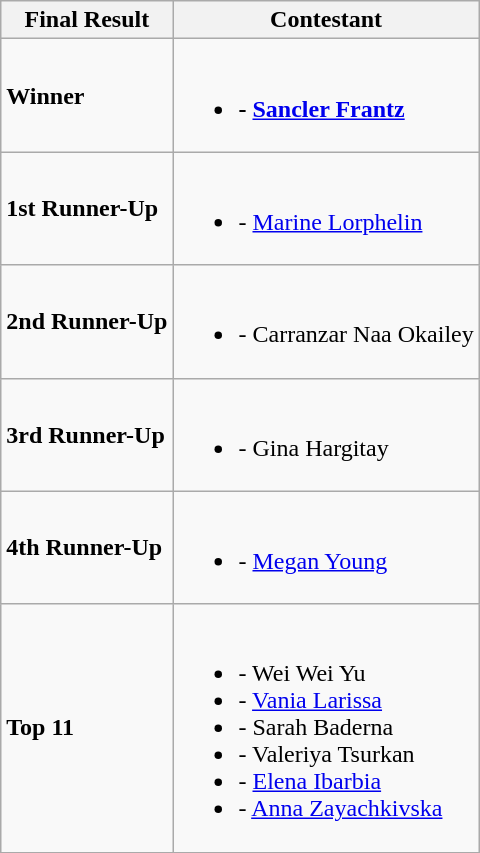<table class="wikitable">
<tr>
<th>Final Result</th>
<th>Contestant</th>
</tr>
<tr>
<td><strong>Winner</strong></td>
<td><br><ul><li><strong> - <a href='#'>Sancler Frantz</a></strong></li></ul></td>
</tr>
<tr>
<td><strong>1st Runner-Up</strong></td>
<td><br><ul><li> - <a href='#'>Marine Lorphelin</a></li></ul></td>
</tr>
<tr>
<td><strong>2nd Runner-Up</strong></td>
<td><br><ul><li> - Carranzar Naa Okailey</li></ul></td>
</tr>
<tr>
<td><strong>3rd Runner-Up</strong></td>
<td><br><ul><li> - Gina Hargitay</li></ul></td>
</tr>
<tr>
<td><strong>4th Runner-Up</strong></td>
<td><br><ul><li> - <a href='#'>Megan Young</a></li></ul></td>
</tr>
<tr>
<td><strong>Top 11</strong></td>
<td><br><ul><li> - Wei Wei Yu</li><li> - <a href='#'>Vania Larissa</a></li><li> - Sarah Baderna</li><li> - Valeriya Tsurkan</li><li> - <a href='#'>Elena Ibarbia</a></li><li> - <a href='#'>Anna Zayachkivska</a></li></ul></td>
</tr>
<tr>
</tr>
</table>
